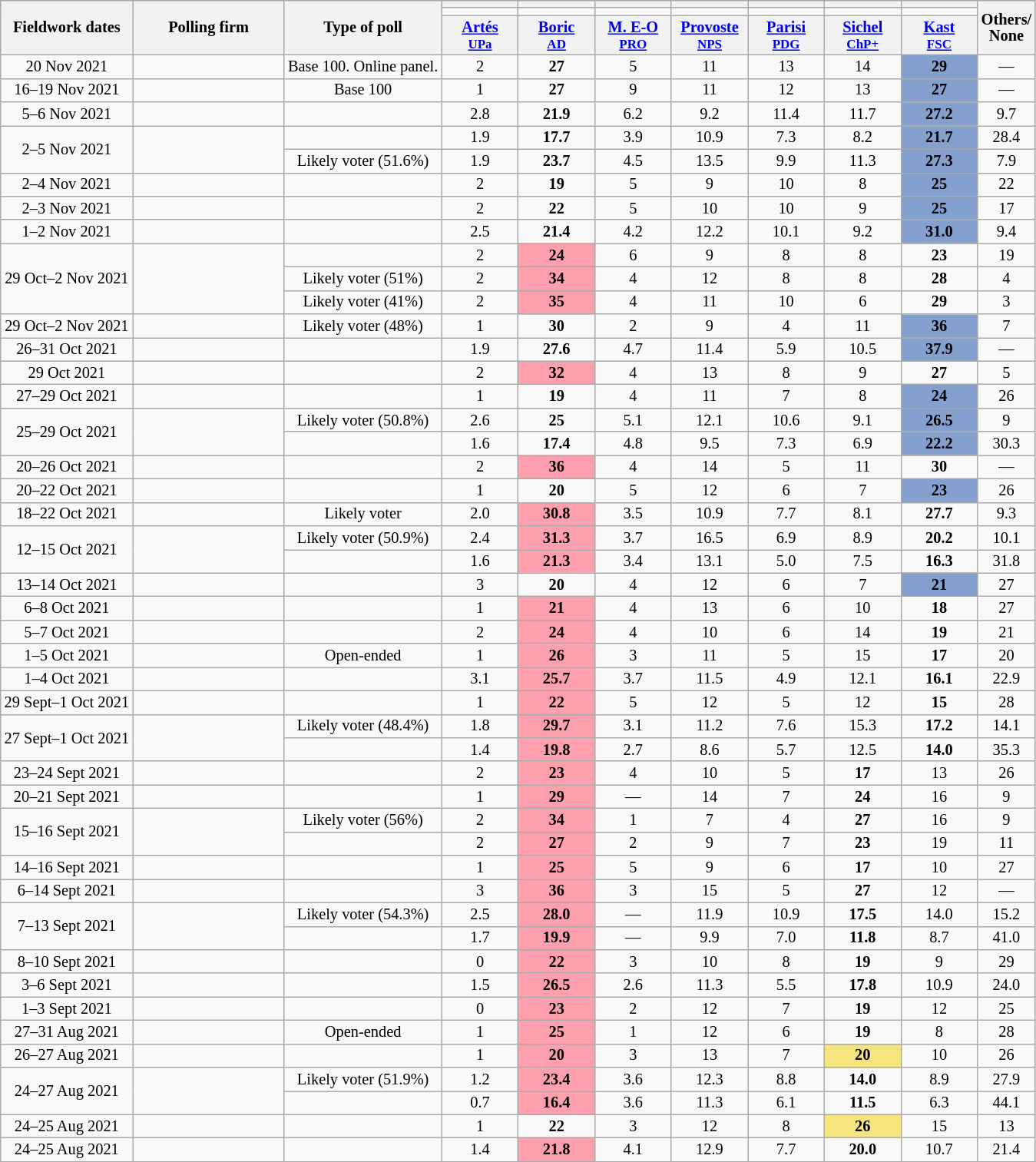<table class="wikitable" style="text-align:center;font-size:85%;line-height:14px;">
<tr bgcolor=lightgray>
<th rowspan="3">Fieldwork dates</th>
<th rowspan="3" style="width:125px;">Polling firm</th>
<th rowspan="3">Type of poll</th>
<th style="width:60px;"></th>
<th style="width:60px;"></th>
<th style="width:60px;"></th>
<th style="width:60px;"></th>
<th style="width:60px;"></th>
<th style="width:60px;"></th>
<th style="width:60px;"></th>
<th rowspan="3">Others/<br>None</th>
</tr>
<tr>
<td bgcolor=></td>
<td bgcolor=></td>
<td bgcolor=></td>
<td bgcolor=></td>
<td bgcolor=></td>
<td bgcolor=></td>
<td bgcolor=></td>
</tr>
<tr>
<th><a href='#'>Artés</a><br><small><a href='#'>UPa</a></small></th>
<th><a href='#'>Boric</a><br><small><a href='#'>AD</a></small></th>
<th><a href='#'>M. E-O</a><br><small><a href='#'>PRO</a></small></th>
<th><a href='#'>Provoste</a><br><small><a href='#'>NPS</a></small></th>
<th><a href='#'>Parisi</a><br><small><a href='#'>PDG</a></small></th>
<th><a href='#'>Sichel</a><br><small><a href='#'>ChP+</a></small></th>
<th><a href='#'>Kast</a><br><small><a href='#'>FSC</a></small></th>
</tr>
<tr>
<td>20 Nov 2021</td>
<td></td>
<td>Base 100. Online panel.</td>
<td>2</td>
<td><strong>27</strong></td>
<td>5</td>
<td>11</td>
<td>13</td>
<td>14</td>
<td bgcolor="#84A0CE"><strong>29</strong></td>
<td>—</td>
</tr>
<tr>
<td>16–19 Nov 2021</td>
<td></td>
<td>Base 100</td>
<td>1</td>
<td><strong>27</strong></td>
<td>9</td>
<td>11</td>
<td>12</td>
<td>13</td>
<td bgcolor="#84A0CE"><strong>27</strong></td>
<td>—</td>
</tr>
<tr>
<td>5–6 Nov 2021</td>
<td></td>
<td></td>
<td>2.8</td>
<td><strong>21.9</strong></td>
<td>6.2</td>
<td>9.2</td>
<td>11.4</td>
<td>11.7</td>
<td bgcolor="#84A0CE"><strong>27.2</strong></td>
<td>9.7</td>
</tr>
<tr>
<td rowspan="2">2–5 Nov 2021</td>
<td rowspan="2"></td>
<td></td>
<td>1.9</td>
<td><strong>17.7</strong></td>
<td>3.9</td>
<td>10.9</td>
<td>7.3</td>
<td>8.2</td>
<td bgcolor="#84A0CE"><strong>21.7</strong></td>
<td>28.4</td>
</tr>
<tr>
<td>Likely voter (51.6%)</td>
<td>1.9</td>
<td><strong>23.7</strong></td>
<td>4.5</td>
<td>13.5</td>
<td>9.9</td>
<td>11.3</td>
<td bgcolor="#84A0CE"><strong>27.3</strong></td>
<td>7.9</td>
</tr>
<tr>
<td>2–4 Nov 2021</td>
<td></td>
<td></td>
<td>2</td>
<td><strong>19</strong></td>
<td>5</td>
<td>9</td>
<td>10</td>
<td>8</td>
<td bgcolor="#84A0CE"><strong>25</strong></td>
<td>22</td>
</tr>
<tr>
<td>2–3 Nov 2021</td>
<td></td>
<td></td>
<td>2</td>
<td><strong>22</strong></td>
<td>5</td>
<td>10</td>
<td>10</td>
<td>9</td>
<td bgcolor="#84A0CE"><strong>25</strong></td>
<td>17</td>
</tr>
<tr>
<td>1–2 Nov 2021</td>
<td></td>
<td></td>
<td>2.5</td>
<td><strong>21.4</strong></td>
<td>4.2</td>
<td>12.2</td>
<td>10.1</td>
<td>9.2</td>
<td bgcolor="#84A0CE"><strong>31.0</strong></td>
<td>9.4</td>
</tr>
<tr>
<td rowspan="3">29 Oct–2 Nov 2021</td>
<td rowspan="3"></td>
<td></td>
<td>2</td>
<td bgcolor="#FD9FAD"><strong>24</strong></td>
<td>6</td>
<td>9</td>
<td>8</td>
<td>8</td>
<td><strong>23</strong></td>
<td>19</td>
</tr>
<tr>
<td>Likely voter (51%)</td>
<td>2</td>
<td bgcolor="#FD9FAD"><strong>34</strong></td>
<td>4</td>
<td>12</td>
<td>8</td>
<td>8</td>
<td><strong>28</strong></td>
<td>4</td>
</tr>
<tr>
<td>Likely voter (41%)</td>
<td>2</td>
<td bgcolor="#FD9FAD"><strong>35</strong></td>
<td>4</td>
<td>11</td>
<td>10</td>
<td>6</td>
<td><strong>29</strong></td>
<td>3</td>
</tr>
<tr>
<td>29 Oct–2 Nov 2021</td>
<td></td>
<td>Likely voter (48%)</td>
<td>1</td>
<td><strong>30</strong></td>
<td>2</td>
<td>9</td>
<td>4</td>
<td>11</td>
<td bgcolor="#84A0CE"><strong>36</strong></td>
<td>7</td>
</tr>
<tr>
<td>26–31 Oct 2021</td>
<td></td>
<td></td>
<td>1.9</td>
<td><strong>27.6</strong></td>
<td>4.7</td>
<td>11.4</td>
<td>5.9</td>
<td>10.5</td>
<td bgcolor="#84A0CE"><strong>37.9</strong></td>
<td>—</td>
</tr>
<tr>
<td>29 Oct 2021</td>
<td></td>
<td></td>
<td>2</td>
<td bgcolor="#FD9FAD"><strong>32</strong></td>
<td>4</td>
<td>13</td>
<td>8</td>
<td>9</td>
<td><strong>27</strong></td>
<td>5</td>
</tr>
<tr>
<td>27–29 Oct 2021</td>
<td></td>
<td></td>
<td>1</td>
<td><strong>19</strong></td>
<td>4</td>
<td>11</td>
<td>7</td>
<td>8</td>
<td bgcolor="#84A0CE"><strong>24</strong></td>
<td>26</td>
</tr>
<tr>
<td rowspan="2">25–29 Oct 2021</td>
<td rowspan="2"></td>
<td>Likely voter (50.8%)</td>
<td>2.6</td>
<td><strong>25</strong></td>
<td>5.1</td>
<td>12.1</td>
<td>10.6</td>
<td>9.1</td>
<td bgcolor="#84A0CE"><strong>26.5</strong></td>
<td>9</td>
</tr>
<tr>
<td></td>
<td>1.6</td>
<td><strong>17.4</strong></td>
<td>4.8</td>
<td>9.5</td>
<td>7.3</td>
<td>6.9</td>
<td bgcolor="#84A0CE"><strong>22.2</strong></td>
<td>30.3</td>
</tr>
<tr>
<td>20–26 Oct 2021</td>
<td></td>
<td></td>
<td>2</td>
<td bgcolor="#FD9FAD"><strong>36</strong></td>
<td>4</td>
<td>14</td>
<td>5</td>
<td>11</td>
<td><strong>30</strong></td>
<td>—</td>
</tr>
<tr>
<td>20–22 Oct 2021</td>
<td></td>
<td></td>
<td>1</td>
<td><strong>20</strong></td>
<td>5</td>
<td>12</td>
<td>6</td>
<td>7</td>
<td bgcolor="#84A0CE"><strong>23</strong></td>
<td>26</td>
</tr>
<tr>
<td>18–22 Oct 2021</td>
<td></td>
<td>Likely voter</td>
<td>2.0</td>
<td bgcolor="#FD9FAD"><strong>30.8 </strong></td>
<td>3.5</td>
<td>10.9</td>
<td>7.7</td>
<td>8.1</td>
<td><strong>27.7</strong></td>
<td>9.3</td>
</tr>
<tr>
<td rowspan="2">12–15 Oct 2021</td>
<td rowspan="2"></td>
<td>Likely voter (50.9%)</td>
<td>2.4</td>
<td bgcolor="#FD9FAD"><strong>31.3 </strong></td>
<td>3.7</td>
<td>16.5</td>
<td>6.9</td>
<td>8.9</td>
<td><strong>20.2</strong></td>
<td>10.1</td>
</tr>
<tr>
<td></td>
<td>1.6</td>
<td bgcolor="#FD9FAD"><strong>21.3</strong></td>
<td>3.4</td>
<td>13.1</td>
<td>5.0</td>
<td>7.5</td>
<td><strong>16.3</strong></td>
<td>31.8</td>
</tr>
<tr>
<td>13–14 Oct 2021</td>
<td></td>
<td></td>
<td>3</td>
<td><strong>20</strong></td>
<td>4</td>
<td>12</td>
<td>6</td>
<td>7</td>
<td bgcolor="#84A0CE"><strong>21</strong></td>
<td>27</td>
</tr>
<tr>
<td>6–8 Oct 2021</td>
<td></td>
<td></td>
<td>1</td>
<td bgcolor="#FD9FAD"><strong>21</strong></td>
<td>4</td>
<td>13</td>
<td>6</td>
<td>10</td>
<td><strong>18</strong></td>
<td>27</td>
</tr>
<tr>
<td>5–7 Oct 2021</td>
<td></td>
<td></td>
<td>2</td>
<td bgcolor="#FD9FAD"><strong>24</strong></td>
<td>4</td>
<td>10</td>
<td>6</td>
<td>14</td>
<td><strong>19</strong></td>
<td>21</td>
</tr>
<tr>
<td>1–5 Oct 2021</td>
<td></td>
<td>Open-ended</td>
<td>1</td>
<td bgcolor="#FD9FAD"><strong>26</strong></td>
<td>3</td>
<td>11</td>
<td>5</td>
<td>15</td>
<td><strong>17</strong></td>
<td>20</td>
</tr>
<tr>
<td>1–4 Oct 2021</td>
<td></td>
<td></td>
<td>3.1</td>
<td bgcolor="#FD9FAD"><strong>25.7</strong></td>
<td>3.7</td>
<td>11.5</td>
<td>4.9</td>
<td>12.1</td>
<td><strong>16.1</strong></td>
<td>22.9</td>
</tr>
<tr>
<td>29 Sept–1 Oct 2021</td>
<td></td>
<td></td>
<td>1</td>
<td bgcolor="#FD9FAD"><strong>22</strong></td>
<td>5</td>
<td>12</td>
<td>5</td>
<td>12</td>
<td><strong>15</strong></td>
<td>28</td>
</tr>
<tr>
<td rowspan="2">27 Sept–1 Oct 2021</td>
<td rowspan="2"></td>
<td>Likely voter (48.4%)</td>
<td>1.8</td>
<td bgcolor="#FD9FAD"><strong>29.7 </strong></td>
<td>3.1</td>
<td>11.2</td>
<td>7.6</td>
<td>15.3</td>
<td><strong> 17.2</strong></td>
<td>14.1</td>
</tr>
<tr>
<td></td>
<td>1.4</td>
<td bgcolor="#FD9FAD"><strong>19.8</strong></td>
<td>2.7</td>
<td>8.6</td>
<td>5.7</td>
<td>12.5</td>
<td><strong>14.0</strong></td>
<td>35.3</td>
</tr>
<tr>
<td>23–24 Sept 2021</td>
<td></td>
<td></td>
<td>2</td>
<td bgcolor="#FD9FAD"><strong>23</strong></td>
<td>4</td>
<td>10</td>
<td>5</td>
<td><strong>17</strong></td>
<td>13</td>
<td>26</td>
</tr>
<tr>
<td>20–21 Sept 2021</td>
<td></td>
<td></td>
<td>1</td>
<td bgcolor="#FD9FAD"><strong>29</strong></td>
<td>—</td>
<td>14</td>
<td>7</td>
<td><strong>24</strong></td>
<td>16</td>
<td>9</td>
</tr>
<tr>
<td rowspan="2">15–16 Sept 2021</td>
<td rowspan="2"></td>
<td>Likely voter (56%)</td>
<td>2</td>
<td bgcolor="#FD9FAD"><strong>34</strong></td>
<td>1</td>
<td>7</td>
<td>4</td>
<td><strong>27</strong></td>
<td>16</td>
<td>9</td>
</tr>
<tr>
<td></td>
<td>2</td>
<td bgcolor="#FD9FAD"><strong>27</strong></td>
<td>2</td>
<td>9</td>
<td>7</td>
<td><strong>23</strong></td>
<td>19</td>
<td>11</td>
</tr>
<tr>
<td>14–16 Sept 2021</td>
<td></td>
<td></td>
<td>1</td>
<td bgcolor="#FD9FAD"><strong>25</strong></td>
<td>5</td>
<td>9</td>
<td>6</td>
<td><strong>17</strong></td>
<td>10</td>
<td>27</td>
</tr>
<tr>
<td>6–14 Sept 2021</td>
<td></td>
<td></td>
<td>3</td>
<td bgcolor="#FD9FAD"><strong>36</strong></td>
<td>3</td>
<td>15</td>
<td>5</td>
<td><strong>27</strong></td>
<td>12</td>
<td>—</td>
</tr>
<tr>
<td rowspan="2">7–13 Sept 2021</td>
<td rowspan="2"></td>
<td>Likely voter (54.3%)</td>
<td>2.5</td>
<td bgcolor="#FD9FAD"><strong>28.0</strong></td>
<td>—</td>
<td>11.9</td>
<td>10.9</td>
<td><strong>17.5</strong></td>
<td>14.0</td>
<td>15.2</td>
</tr>
<tr>
<td></td>
<td>1.7</td>
<td bgcolor="#FD9FAD"><strong>19.9</strong></td>
<td>—</td>
<td>9.9</td>
<td>7.0</td>
<td><strong>11.8</strong></td>
<td>8.7</td>
<td>41.0</td>
</tr>
<tr>
<td>8–10 Sept 2021</td>
<td></td>
<td></td>
<td>0</td>
<td bgcolor="#FD9FAD"><strong>22</strong></td>
<td>3</td>
<td>10</td>
<td>8</td>
<td><strong>19</strong></td>
<td>9</td>
<td>29</td>
</tr>
<tr>
<td>3–6 Sept 2021</td>
<td></td>
<td></td>
<td>1.5</td>
<td bgcolor="#FD9FAD"><strong>26.5</strong></td>
<td>2.6</td>
<td>11.3</td>
<td>5.5</td>
<td><strong>17.8</strong></td>
<td>10.9</td>
<td>24.0</td>
</tr>
<tr>
<td>1–3 Sept 2021</td>
<td></td>
<td></td>
<td>0</td>
<td bgcolor="#FD9FAD"><strong>23</strong></td>
<td>2</td>
<td>12</td>
<td>7</td>
<td><strong>19</strong></td>
<td>12</td>
<td>25</td>
</tr>
<tr>
<td>27–31 Aug 2021</td>
<td></td>
<td>Open-ended</td>
<td>1</td>
<td bgcolor="#FD9FAD"><strong>25</strong></td>
<td>1</td>
<td>12</td>
<td>6</td>
<td><strong>19</strong></td>
<td>8</td>
<td>28</td>
</tr>
<tr>
<td>26–27 Aug 2021</td>
<td></td>
<td></td>
<td>1</td>
<td bgcolor="#FD9FAD"><strong>20</strong></td>
<td>3</td>
<td>13</td>
<td>7</td>
<td bgcolor="#F6E47F"><strong>20</strong></td>
<td>10</td>
<td>26</td>
</tr>
<tr>
<td rowspan="2">24–27 Aug 2021</td>
<td rowspan="2"></td>
<td>Likely voter (51.9%)</td>
<td>1.2</td>
<td bgcolor="#FD9FAD"><strong>23.4</strong></td>
<td>3.6</td>
<td>12.3</td>
<td>8.8</td>
<td><strong>14.0</strong></td>
<td>8.9</td>
<td>27.9</td>
</tr>
<tr>
<td></td>
<td>0.7</td>
<td bgcolor="#FD9FAD"><strong>16.4</strong></td>
<td>3.6</td>
<td>11.3</td>
<td>6.1</td>
<td><strong>11.5</strong></td>
<td>6.3</td>
<td>44.1</td>
</tr>
<tr>
<td>24–25 Aug 2021</td>
<td></td>
<td></td>
<td>1</td>
<td><strong>22</strong></td>
<td>3</td>
<td>12</td>
<td>8</td>
<td bgcolor="#F6E47F"><strong>26</strong></td>
<td>15</td>
<td>13</td>
</tr>
<tr>
<td>24–25 Aug 2021</td>
<td></td>
<td></td>
<td>1.4</td>
<td bgcolor="#FD9FAD"><strong>21.8</strong></td>
<td>4.1</td>
<td>12.9</td>
<td>7.7</td>
<td><strong>20.0</strong></td>
<td>10.7</td>
<td>21.4</td>
</tr>
</table>
